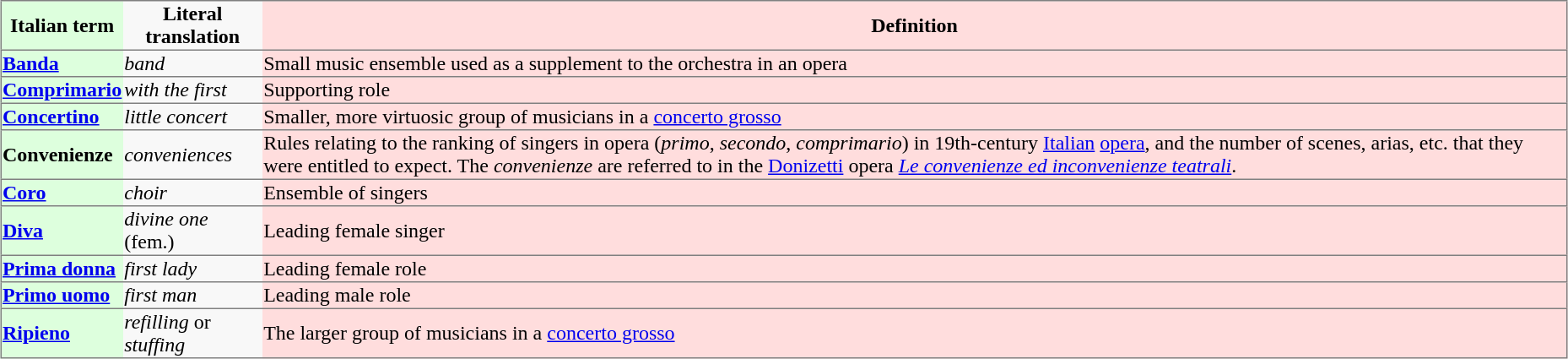<table border="1" rules="rows" align="center" width="98%">
<tr>
<th bgcolor="#ddffdd">Italian term</th>
<th bgcolor="#f8f8f8">Literal translation</th>
<th bgcolor="#ffdddd">Definition</th>
</tr>
<tr>
<td bgcolor="#ddffdd"><strong><a href='#'>Banda</a></strong></td>
<td bgcolor="#f8f8f8"><em>band</em></td>
<td bgcolor="#ffdddd">Small music ensemble used as a supplement to the orchestra in an opera</td>
</tr>
<tr>
<td bgcolor="#ddffdd"><strong><a href='#'>Comprimario</a></strong></td>
<td bgcolor="#f8f8f8"><em>with the first</em></td>
<td bgcolor="#ffdddd">Supporting role</td>
</tr>
<tr>
<td bgcolor="#ddffdd"><strong><a href='#'>Concertino</a></strong></td>
<td bgcolor="#f8f8f8"><em>little concert</em></td>
<td bgcolor="#ffdddd">Smaller, more virtuosic group of musicians in a <a href='#'>concerto grosso</a></td>
</tr>
<tr>
<td bgcolor="#ddffdd"><strong>Convenienze</strong></td>
<td bgcolor="#f8f8f8"><em>conveniences</em></td>
<td bgcolor="#ffdddd">Rules relating to the ranking of singers in opera (<em>primo</em>, <em>secondo</em>, <em>comprimario</em>) in 19th-century <a href='#'>Italian</a> <a href='#'>opera</a>, and the number of scenes, arias, etc. that they were entitled to expect. The <em>convenienze</em> are referred to in the <a href='#'>Donizetti</a> opera <em><a href='#'>Le convenienze ed inconvenienze teatrali</a></em>.</td>
</tr>
<tr>
<td bgcolor="#ddffdd"><strong><a href='#'>Coro</a></strong></td>
<td bgcolor="#f8f8f8"><em>choir</em></td>
<td bgcolor="#ffdddd">Ensemble of singers</td>
</tr>
<tr>
<td bgcolor="#ddffdd"><strong><a href='#'>Diva</a></strong></td>
<td bgcolor="#f8f8f8"><em>divine one</em> (fem.)</td>
<td bgcolor="#ffdddd">Leading female singer</td>
</tr>
<tr>
<td bgcolor="#ddffdd"><strong><a href='#'>Prima donna</a></strong></td>
<td bgcolor="#f8f8f8"><em>first lady</em></td>
<td bgcolor="#ffdddd">Leading female role</td>
</tr>
<tr>
<td bgcolor="#ddffdd"><strong><a href='#'>Primo uomo</a></strong></td>
<td bgcolor="#f8f8f8"><em>first man</em></td>
<td bgcolor="#ffdddd">Leading male role</td>
</tr>
<tr>
<td bgcolor="#ddffdd"><strong><a href='#'>Ripieno</a></strong></td>
<td bgcolor="#f8f8f8"><em>refilling</em> or <em>stuffing</em></td>
<td bgcolor="#ffdddd">The larger group of musicians in a <a href='#'>concerto grosso</a></td>
</tr>
</table>
